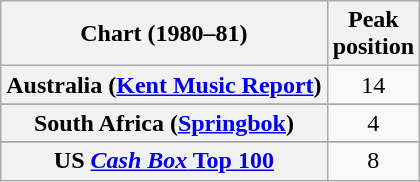<table class="wikitable sortable plainrowheaders" style="text-align:center">
<tr>
<th>Chart (1980–81)</th>
<th>Peak<br>position</th>
</tr>
<tr>
<th scope="row">Australia (<a href='#'>Kent Music Report</a>)</th>
<td>14</td>
</tr>
<tr>
</tr>
<tr>
</tr>
<tr>
</tr>
<tr>
</tr>
<tr>
</tr>
<tr>
</tr>
<tr>
</tr>
<tr>
<th scope="row">South Africa (<a href='#'>Springbok</a>)</th>
<td>4</td>
</tr>
<tr>
</tr>
<tr>
</tr>
<tr>
</tr>
<tr>
</tr>
<tr>
<th scope="row">US <a href='#'><em>Cash Box</em> Top 100</a></th>
<td>8</td>
</tr>
</table>
